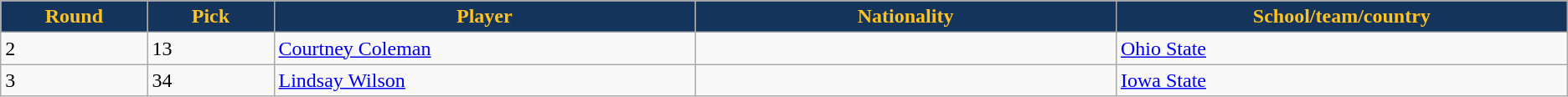<table class="wikitable">
<tr>
<th style="background:#14345B; color:#ffc322;" width="3%">Round</th>
<th style="background:#14345B; color:#ffc322;" width="3%">Pick</th>
<th style="background:#14345B; color:#ffc322;" width="10%">Player</th>
<th style="background:#14345B; color:#ffc322;" width="10%">Nationality</th>
<th style="background:#14345B; color:#ffc322;" width="10%">School/team/country</th>
</tr>
<tr>
<td>2</td>
<td>13</td>
<td><a href='#'>Courtney Coleman</a></td>
<td></td>
<td><a href='#'>Ohio State</a></td>
</tr>
<tr>
<td>3</td>
<td>34</td>
<td><a href='#'>Lindsay Wilson</a></td>
<td></td>
<td><a href='#'>Iowa State</a></td>
</tr>
</table>
